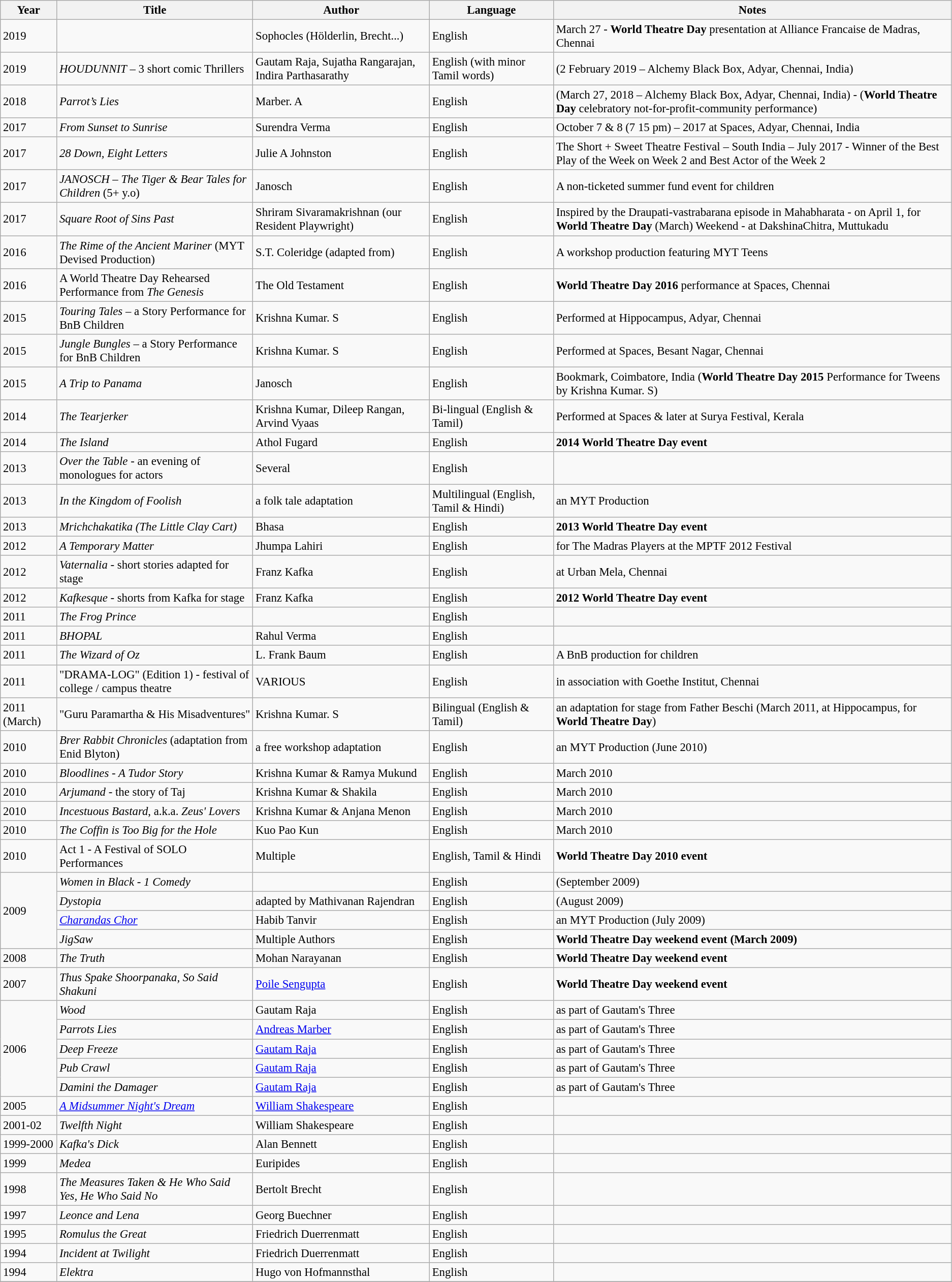<table class="wikitable" style="font-size:95%;">
<tr>
<th>Year</th>
<th>Title</th>
<th>Author</th>
<th>Language</th>
<th>Notes</th>
</tr>
<tr>
<td>2019</td>
<td><em></em></td>
<td>Sophocles (Hölderlin, Brecht...)</td>
<td>English</td>
<td>March 27 - <strong>World Theatre Day</strong> presentation at Alliance Francaise de Madras, Chennai</td>
</tr>
<tr>
<td>2019</td>
<td><em>HOUDUNNIT</em> – 3 short comic Thrillers</td>
<td>Gautam Raja, Sujatha Rangarajan, Indira Parthasarathy</td>
<td>English (with minor Tamil words)</td>
<td>(2 February 2019 – Alchemy Black Box, Adyar, Chennai, India)</td>
</tr>
<tr>
<td>2018</td>
<td><em>Parrot’s Lies</em></td>
<td>Marber. A</td>
<td>English</td>
<td>(March 27, 2018 – Alchemy Black Box, Adyar, Chennai, India) - (<strong>World Theatre Day</strong> celebratory not-for-profit-community performance)</td>
</tr>
<tr>
<td>2017</td>
<td><em>From Sunset to Sunrise</em></td>
<td>Surendra Verma</td>
<td>English</td>
<td>October 7 & 8 (7 15 pm) – 2017 at Spaces, Adyar, Chennai, India</td>
</tr>
<tr>
<td>2017</td>
<td><em>28 Down, Eight Letters</em></td>
<td>Julie A Johnston</td>
<td>English</td>
<td>The Short + Sweet Theatre Festival – South India – July 2017 - Winner of the Best Play of the Week on Week 2 and Best Actor of the Week 2</td>
</tr>
<tr>
<td>2017</td>
<td><em>JANOSCH – The Tiger & Bear Tales for Children</em> (5+ y.o)</td>
<td>Janosch</td>
<td>English</td>
<td>A non-ticketed summer fund event for children</td>
</tr>
<tr>
<td>2017</td>
<td><em>Square Root of Sins Past</em></td>
<td>Shriram Sivaramakrishnan (our Resident Playwright)</td>
<td>English</td>
<td>Inspired by the Draupati-vastrabarana episode in Mahabharata - on April 1, for <strong>World Theatre Day</strong> (March) Weekend - at DakshinaChitra, Muttukadu</td>
</tr>
<tr>
<td>2016</td>
<td><em>The Rime of the Ancient Mariner</em> (MYT Devised Production)</td>
<td>S.T. Coleridge (adapted from)</td>
<td>English</td>
<td>A workshop production featuring MYT Teens</td>
</tr>
<tr>
<td>2016</td>
<td>A World Theatre Day Rehearsed Performance from <em>The Genesis</em></td>
<td>The Old Testament</td>
<td>English</td>
<td><strong>World Theatre Day 2016</strong> performance at Spaces, Chennai</td>
</tr>
<tr>
<td>2015</td>
<td><em>Touring Tales</em> – a Story Performance for BnB Children</td>
<td>Krishna Kumar. S</td>
<td>English</td>
<td>Performed at Hippocampus, Adyar, Chennai</td>
</tr>
<tr>
<td>2015</td>
<td><em>Jungle Bungles</em> – a Story Performance for BnB Children</td>
<td>Krishna Kumar. S</td>
<td>English</td>
<td>Performed at Spaces, Besant Nagar, Chennai</td>
</tr>
<tr>
<td>2015</td>
<td><em>A Trip to Panama</em></td>
<td>Janosch</td>
<td>English</td>
<td>Bookmark, Coimbatore, India (<strong>World Theatre Day 2015</strong> Performance for Tweens by Krishna Kumar. S)</td>
</tr>
<tr>
<td>2014</td>
<td><em>The Tearjerker</em></td>
<td>Krishna Kumar, Dileep Rangan, Arvind Vyaas</td>
<td>Bi-lingual (English & Tamil)</td>
<td>Performed at Spaces & later at Surya Festival, Kerala</td>
</tr>
<tr>
<td>2014</td>
<td><em>The Island</em></td>
<td>Athol Fugard</td>
<td>English</td>
<td><strong>2014 World Theatre Day event</strong></td>
</tr>
<tr>
<td>2013</td>
<td><em>Over the Table</em> - an evening of monologues for actors</td>
<td>Several</td>
<td>English</td>
<td></td>
</tr>
<tr>
<td>2013</td>
<td><em>In the Kingdom of Foolish</em></td>
<td>a folk tale adaptation</td>
<td>Multilingual (English, Tamil & Hindi)</td>
<td>an MYT Production</td>
</tr>
<tr>
<td>2013</td>
<td><em>Mrichchakatika (The Little Clay Cart)</em></td>
<td>Bhasa</td>
<td>English</td>
<td><strong>2013 World Theatre Day event</strong></td>
</tr>
<tr>
<td>2012</td>
<td><em>A Temporary Matter</em></td>
<td>Jhumpa Lahiri</td>
<td>English</td>
<td>for The Madras Players at the MPTF 2012 Festival</td>
</tr>
<tr>
<td>2012</td>
<td><em>Vaternalia</em> - short stories adapted for stage</td>
<td>Franz Kafka</td>
<td>English</td>
<td>at Urban Mela, Chennai</td>
</tr>
<tr>
<td>2012</td>
<td><em>Kafkesque</em> - shorts from Kafka for stage</td>
<td>Franz Kafka</td>
<td>English</td>
<td><strong>2012 World Theatre Day event</strong></td>
</tr>
<tr>
<td>2011</td>
<td><em>The Frog Prince</em></td>
<td></td>
<td>English</td>
<td></td>
</tr>
<tr>
<td>2011</td>
<td><em>BHOPAL</em></td>
<td>Rahul Verma</td>
<td>English</td>
<td></td>
</tr>
<tr>
<td>2011</td>
<td><em>The Wizard of Oz </em></td>
<td>L. Frank Baum</td>
<td>English</td>
<td>A BnB production for children</td>
</tr>
<tr>
<td>2011</td>
<td>"DRAMA-LOG" (Edition 1) - festival of college / campus theatre</td>
<td>VARIOUS</td>
<td>English</td>
<td>in association with Goethe Institut, Chennai</td>
</tr>
<tr>
<td>2011 (March)</td>
<td>"Guru Paramartha & His Misadventures"</td>
<td>Krishna Kumar. S</td>
<td>Bilingual (English & Tamil)</td>
<td>an adaptation for stage from Father Beschi (March 2011, at Hippocampus, for <strong>World Theatre Day</strong>)</td>
</tr>
<tr>
<td>2010</td>
<td><em>Brer Rabbit Chronicles</em> (adaptation from Enid Blyton)</td>
<td>a free workshop adaptation</td>
<td>English</td>
<td>an MYT Production (June 2010)</td>
</tr>
<tr>
<td>2010</td>
<td><em>Bloodlines - A Tudor Story</em></td>
<td>Krishna Kumar & Ramya Mukund</td>
<td>English</td>
<td>March 2010</td>
</tr>
<tr>
<td>2010</td>
<td><em>Arjumand</em> - the story of Taj</td>
<td>Krishna Kumar & Shakila</td>
<td>English</td>
<td>March 2010</td>
</tr>
<tr>
<td>2010</td>
<td><em>Incestuous Bastard</em>, a.k.a. <em>Zeus' Lovers</em></td>
<td>Krishna Kumar & Anjana Menon</td>
<td>English</td>
<td>March 2010</td>
</tr>
<tr>
<td>2010</td>
<td><em>The Coffin is Too Big for the Hole</em></td>
<td>Kuo Pao Kun</td>
<td>English</td>
<td>March 2010</td>
</tr>
<tr>
<td>2010</td>
<td>Act 1 - A Festival of SOLO Performances</td>
<td>Multiple</td>
<td>English, Tamil & Hindi</td>
<td><strong>World Theatre Day 2010 event</strong></td>
</tr>
<tr>
<td rowspan=4>2009</td>
<td><em>Women in Black - 1 Comedy</em></td>
<td></td>
<td>English</td>
<td>(September 2009)</td>
</tr>
<tr>
<td><em>Dystopia</em></td>
<td>adapted by Mathivanan Rajendran</td>
<td>English</td>
<td>(August 2009)</td>
</tr>
<tr>
<td><em><a href='#'>Charandas Chor</a></em></td>
<td>Habib Tanvir</td>
<td>English</td>
<td>an MYT Production (July 2009)</td>
</tr>
<tr>
<td><em>JigSaw</em></td>
<td>Multiple Authors</td>
<td>English</td>
<td><strong>World Theatre Day weekend event (March 2009)</strong></td>
</tr>
<tr>
<td>2008</td>
<td><em>The Truth</em></td>
<td>Mohan Narayanan</td>
<td>English</td>
<td><strong>World Theatre Day weekend event</strong></td>
</tr>
<tr>
<td>2007</td>
<td><em>Thus Spake Shoorpanaka, So Said Shakuni</em></td>
<td><a href='#'>Poile Sengupta</a></td>
<td>English</td>
<td><strong>World Theatre Day weekend event</strong></td>
</tr>
<tr>
<td rowspan="5">2006</td>
<td><em>Wood</em></td>
<td>Gautam Raja</td>
<td>English</td>
<td>as part of Gautam's Three</td>
</tr>
<tr>
<td><em>Parrots Lies</em></td>
<td><a href='#'>Andreas Marber</a></td>
<td>English</td>
<td>as part of Gautam's Three</td>
</tr>
<tr>
<td><em>Deep Freeze</em></td>
<td><a href='#'>Gautam Raja</a></td>
<td>English</td>
<td>as part of Gautam's Three</td>
</tr>
<tr>
<td><em>Pub Crawl</em></td>
<td><a href='#'>Gautam Raja</a></td>
<td>English</td>
<td>as part of Gautam's Three</td>
</tr>
<tr>
<td><em>Damini the Damager</em></td>
<td><a href='#'>Gautam Raja</a></td>
<td>English</td>
<td>as part of Gautam's Three</td>
</tr>
<tr>
<td>2005</td>
<td><em><a href='#'>A Midsummer Night's Dream</a></em></td>
<td><a href='#'>William Shakespeare</a></td>
<td>English</td>
<td></td>
</tr>
<tr>
<td>2001-02</td>
<td><em>Twelfth Night</em></td>
<td>William Shakespeare</td>
<td>English</td>
<td></td>
</tr>
<tr>
<td>1999-2000</td>
<td><em>Kafka's Dick</em></td>
<td>Alan Bennett</td>
<td>English</td>
<td></td>
</tr>
<tr>
<td>1999</td>
<td><em>Medea</em></td>
<td>Euripides</td>
<td>English</td>
<td></td>
</tr>
<tr>
<td>1998</td>
<td><em>The Measures Taken & He Who Said Yes, He Who Said No</em></td>
<td>Bertolt Brecht</td>
<td>English</td>
<td></td>
</tr>
<tr>
<td>1997</td>
<td><em>Leonce and Lena</em></td>
<td>Georg Buechner</td>
<td>English</td>
<td></td>
</tr>
<tr>
<td>1995</td>
<td><em>Romulus the Great</em></td>
<td>Friedrich Duerrenmatt</td>
<td>English</td>
<td></td>
</tr>
<tr>
<td>1994</td>
<td><em>Incident at Twilight</em></td>
<td>Friedrich Duerrenmatt</td>
<td>English</td>
<td></td>
</tr>
<tr>
<td>1994</td>
<td><em>Elektra</em></td>
<td>Hugo von Hofmannsthal</td>
<td>English</td>
<td></td>
</tr>
<tr>
</tr>
</table>
